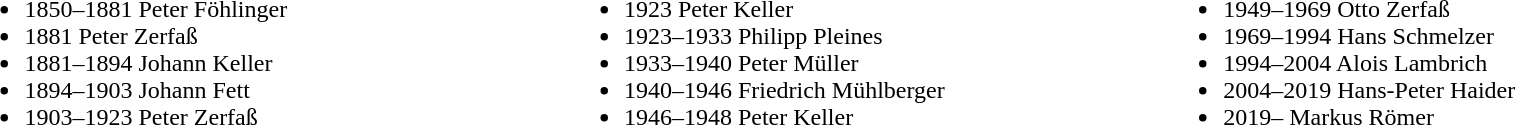<table width="95%">
<tr valign="top">
<td width="30%"><br><ul><li>1850–1881 Peter Föhlinger</li><li>1881 Peter Zerfaß</li><li>1881–1894 Johann Keller</li><li>1894–1903 Johann Fett</li><li>1903–1923 Peter Zerfaß</li></ul></td>
<td width="30%"><br><ul><li>1923 Peter Keller</li><li>1923–1933 Philipp Pleines</li><li>1933–1940 Peter Müller</li><li>1940–1946 Friedrich Mühlberger</li><li>1946–1948 Peter Keller</li></ul></td>
<td width="30%"><br><ul><li>1949–1969 Otto Zerfaß</li><li>1969–1994 Hans Schmelzer</li><li>1994–2004 Alois Lambrich</li><li>2004–2019 Hans-Peter Haider</li><li>2019– Markus Römer</li></ul></td>
</tr>
</table>
